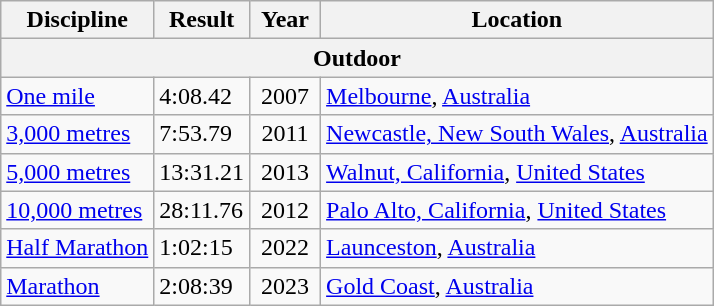<table class=wikitable>
<tr>
<th>Discipline</th>
<th>Result</th>
<th width=40>Year</th>
<th>Location</th>
</tr>
<tr>
<th colspan=4>Outdoor</th>
</tr>
<tr>
<td><a href='#'>One mile</a></td>
<td>4:08.42</td>
<td align="center">2007</td>
<td><a href='#'>Melbourne</a>, <a href='#'>Australia</a></td>
</tr>
<tr>
<td><a href='#'>3,000 metres</a></td>
<td>7:53.79</td>
<td align="center">2011</td>
<td><a href='#'>Newcastle, New South Wales</a>, <a href='#'>Australia</a></td>
</tr>
<tr>
<td><a href='#'>5,000 metres</a></td>
<td>13:31.21</td>
<td align="center">2013</td>
<td><a href='#'>Walnut, California</a>, <a href='#'>United States</a></td>
</tr>
<tr>
<td><a href='#'>10,000 metres</a></td>
<td>28:11.76</td>
<td align="center">2012</td>
<td><a href='#'>Palo Alto, California</a>, <a href='#'>United States</a></td>
</tr>
<tr>
<td><a href='#'>Half Marathon</a></td>
<td>1:02:15</td>
<td align="center">2022</td>
<td><a href='#'>Launceston</a>, <a href='#'>Australia</a></td>
</tr>
<tr>
<td><a href='#'>Marathon</a></td>
<td>2:08:39</td>
<td align="center">2023</td>
<td><a href='#'>Gold Coast</a>, <a href='#'>Australia</a></td>
</tr>
</table>
